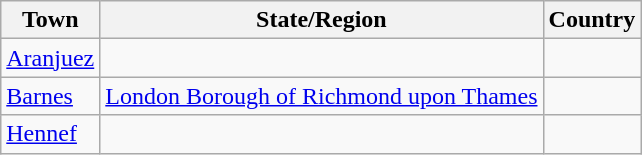<table class="wikitable sortable">
<tr>
<th>Town</th>
<th>State/Region</th>
<th>Country</th>
</tr>
<tr>
<td><a href='#'>Aranjuez</a></td>
<td></td>
<td></td>
</tr>
<tr>
<td><a href='#'>Barnes</a></td>
<td><a href='#'>London Borough of Richmond upon Thames</a></td>
<td></td>
</tr>
<tr>
<td><a href='#'>Hennef</a></td>
<td></td>
<td></td>
</tr>
</table>
